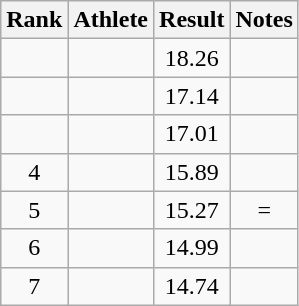<table class='wikitable'>
<tr>
<th>Rank</th>
<th>Athlete</th>
<th>Result</th>
<th>Notes</th>
</tr>
<tr align=center>
<td></td>
<td align=left></td>
<td>18.26</td>
<td></td>
</tr>
<tr align=center>
<td></td>
<td align=left></td>
<td>17.14</td>
<td></td>
</tr>
<tr align=center>
<td></td>
<td align=left></td>
<td>17.01</td>
<td></td>
</tr>
<tr align=center>
<td>4</td>
<td align=left></td>
<td>15.89</td>
<td></td>
</tr>
<tr align=center>
<td>5</td>
<td align=left></td>
<td>15.27</td>
<td>=</td>
</tr>
<tr align=center>
<td>6</td>
<td align=left></td>
<td>14.99</td>
<td></td>
</tr>
<tr align=center>
<td>7</td>
<td align=left></td>
<td>14.74</td>
<td></td>
</tr>
</table>
